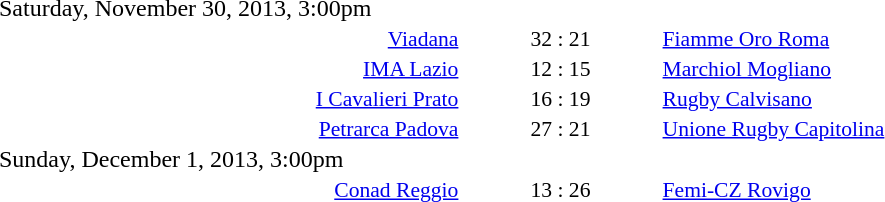<table style="width:70%;" cellspacing="1">
<tr>
<th width=35%></th>
<th width=15%></th>
<th></th>
</tr>
<tr>
<td>Saturday, November 30, 2013, 3:00pm</td>
</tr>
<tr style=font-size:90%>
<td align=right><a href='#'>Viadana</a></td>
<td align=center>32 : 21</td>
<td><a href='#'>Fiamme Oro Roma</a></td>
</tr>
<tr style=font-size:90%>
<td align=right><a href='#'>IMA Lazio</a></td>
<td align=center>12 : 15</td>
<td><a href='#'>Marchiol Mogliano</a></td>
</tr>
<tr style=font-size:90%>
<td align=right><a href='#'>I Cavalieri Prato</a></td>
<td align=center>16 : 19</td>
<td><a href='#'>Rugby Calvisano</a></td>
</tr>
<tr style=font-size:90%>
<td align=right><a href='#'>Petrarca Padova</a></td>
<td align=center>27 : 21</td>
<td><a href='#'>Unione Rugby Capitolina</a></td>
</tr>
<tr>
<td>Sunday, December 1, 2013, 3:00pm</td>
</tr>
<tr style=font-size:90%>
<td align=right><a href='#'>Conad Reggio</a></td>
<td align=center>13 : 26</td>
<td><a href='#'>Femi-CZ Rovigo</a></td>
</tr>
</table>
